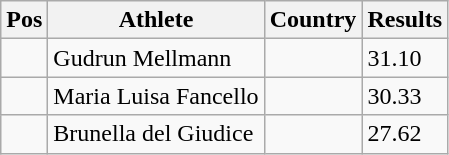<table class="wikitable">
<tr>
<th>Pos</th>
<th>Athlete</th>
<th>Country</th>
<th>Results</th>
</tr>
<tr>
<td align="center"></td>
<td>Gudrun Mellmann</td>
<td></td>
<td>31.10</td>
</tr>
<tr>
<td align="center"></td>
<td>Maria Luisa Fancello</td>
<td></td>
<td>30.33</td>
</tr>
<tr>
<td align="center"></td>
<td>Brunella del Giudice</td>
<td></td>
<td>27.62</td>
</tr>
</table>
